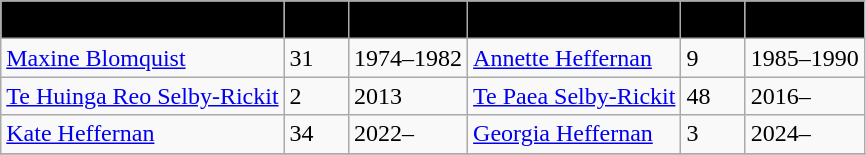<table class="wikitable collapsible" border="1">
<tr>
<th style="background:black;"><span>Sister 1</span></th>
<th style="background:black;"><span>Apps</span></th>
<th style="background:black;"><span>Years</span></th>
<th style="background:black;"><span>Sister 2</span></th>
<th style="background:black;"><span>Apps</span></th>
<th style="background:black;"><span>Years</span></th>
</tr>
<tr>
<td><a href='#'>Maxine Blomquist</a></td>
<td>31</td>
<td>1974–1982</td>
<td><a href='#'>Annette Heffernan</a></td>
<td>9</td>
<td>1985–1990</td>
</tr>
<tr>
<td><a href='#'>Te Huinga Reo Selby-Rickit</a></td>
<td>2</td>
<td>2013</td>
<td><a href='#'>Te Paea Selby-Rickit</a></td>
<td>48</td>
<td>2016–</td>
</tr>
<tr>
<td><a href='#'>Kate Heffernan</a></td>
<td>34</td>
<td>2022–</td>
<td><a href='#'>Georgia Heffernan</a></td>
<td>3</td>
<td>2024–</td>
</tr>
<tr>
</tr>
</table>
